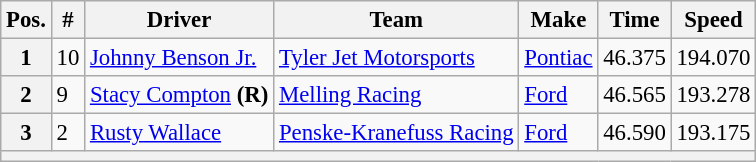<table class="wikitable" style="font-size:95%">
<tr>
<th>Pos.</th>
<th>#</th>
<th>Driver</th>
<th>Team</th>
<th>Make</th>
<th>Time</th>
<th>Speed</th>
</tr>
<tr>
<th>1</th>
<td>10</td>
<td><a href='#'>Johnny Benson Jr.</a></td>
<td><a href='#'>Tyler Jet Motorsports</a></td>
<td><a href='#'>Pontiac</a></td>
<td>46.375</td>
<td>194.070</td>
</tr>
<tr>
<th>2</th>
<td>9</td>
<td><a href='#'>Stacy Compton</a> <strong>(R)</strong></td>
<td><a href='#'>Melling Racing</a></td>
<td><a href='#'>Ford</a></td>
<td>46.565</td>
<td>193.278</td>
</tr>
<tr>
<th>3</th>
<td>2</td>
<td><a href='#'>Rusty Wallace</a></td>
<td><a href='#'>Penske-Kranefuss Racing</a></td>
<td><a href='#'>Ford</a></td>
<td>46.590</td>
<td>193.175</td>
</tr>
<tr>
<th colspan="7"></th>
</tr>
</table>
